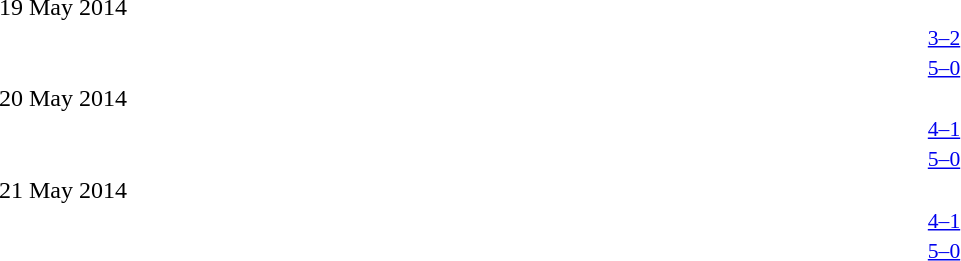<table style="width:100%;" cellspacing="1">
<tr>
<th width=25%></th>
<th width=10%></th>
<th width=25%></th>
</tr>
<tr>
<td colspan=3>19 May 2014</td>
</tr>
<tr style=font-size:90%>
<td align=right></td>
<td align=center><a href='#'>3–2</a></td>
<td></td>
</tr>
<tr style=font-size:90%>
<td align=right></td>
<td align=center><a href='#'>5–0</a></td>
<td></td>
</tr>
<tr>
<td colspan=3>20 May 2014</td>
</tr>
<tr style=font-size:90%>
<td align=right></td>
<td align=center><a href='#'>4–1</a></td>
<td></td>
</tr>
<tr style=font-size:90%>
<td align=right></td>
<td align=center><a href='#'>5–0</a></td>
<td></td>
</tr>
<tr>
<td colspan=3>21 May 2014</td>
</tr>
<tr style=font-size:90%>
<td align=right></td>
<td align=center><a href='#'>4–1</a></td>
<td></td>
</tr>
<tr style=font-size:90%>
<td align=right></td>
<td align=center><a href='#'>5–0</a></td>
<td></td>
</tr>
</table>
